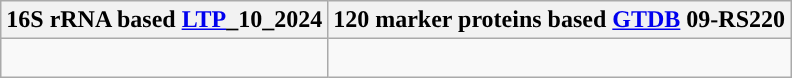<table class="wikitable">
<tr>
<th colspan=1>16S rRNA based <a href='#'>LTP</a>_10_2024</th>
<th colspan=1>120 marker proteins based <a href='#'>GTDB</a> 09-RS220</th>
</tr>
<tr>
<td style="vertical-align:top"><br></td>
<td><br></td>
</tr>
</table>
